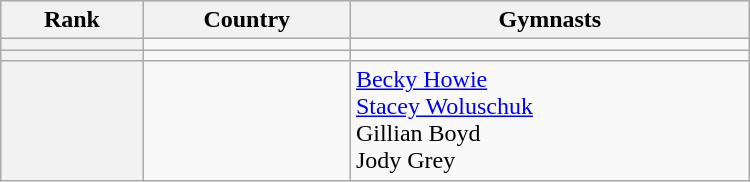<table class="wikitable" width=500>
<tr bgcolor="#efefef">
<th>Rank</th>
<th>Country</th>
<th>Gymnasts</th>
</tr>
<tr>
<th></th>
<td></td>
<td></td>
</tr>
<tr>
<th></th>
<td></td>
<td></td>
</tr>
<tr>
<th></th>
<td></td>
<td><a href='#'>Becky Howie</a><br><a href='#'>Stacey Woluschuk</a><br>Gillian Boyd<br>Jody Grey</td>
</tr>
</table>
